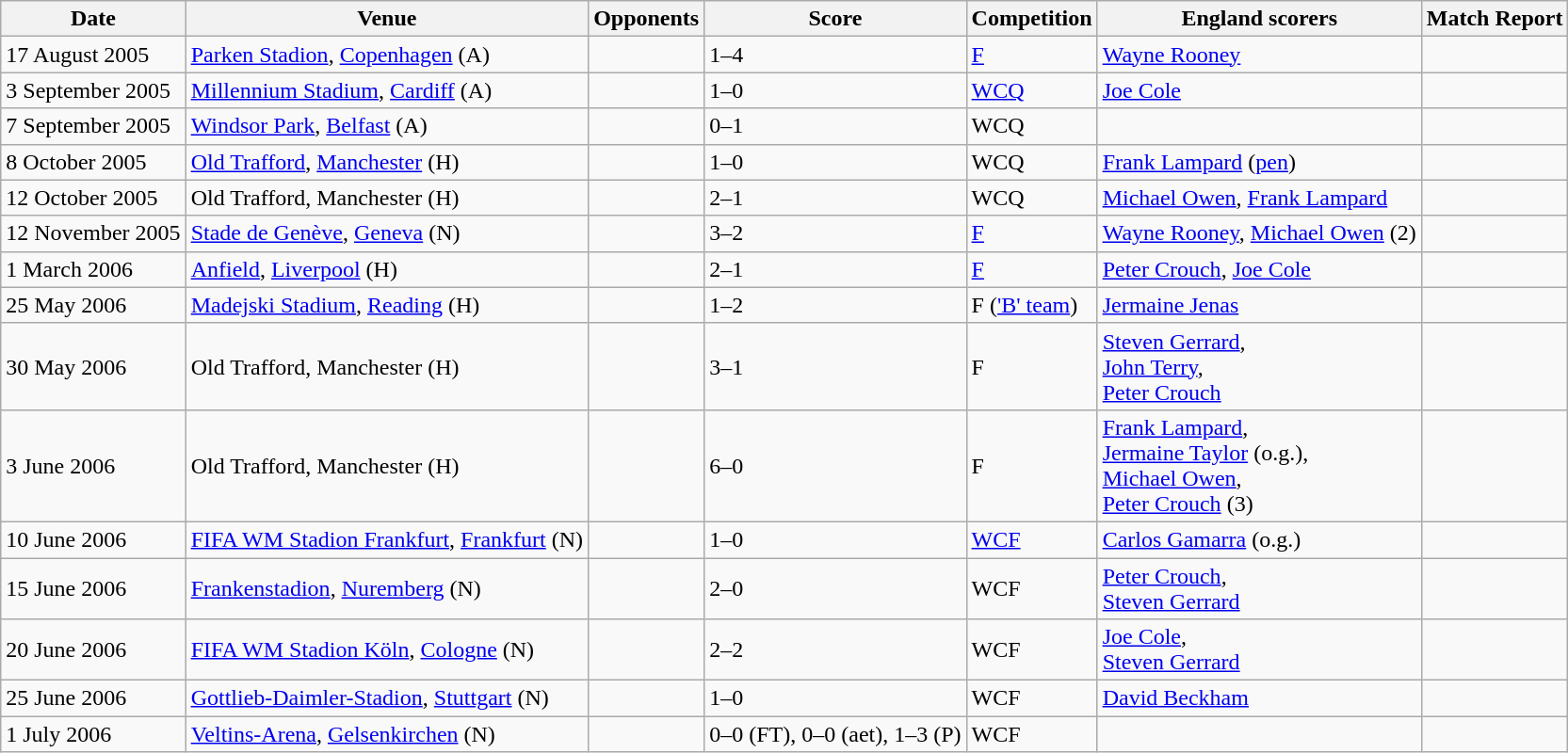<table class="wikitable">
<tr>
<th>Date</th>
<th>Venue</th>
<th>Opponents</th>
<th>Score</th>
<th>Competition</th>
<th>England scorers</th>
<th>Match Report</th>
</tr>
<tr>
<td>17 August 2005</td>
<td><a href='#'>Parken Stadion</a>, <a href='#'>Copenhagen</a> (A)</td>
<td></td>
<td>1–4</td>
<td><a href='#'>F</a></td>
<td><a href='#'>Wayne Rooney</a></td>
<td></td>
</tr>
<tr>
<td>3 September 2005</td>
<td><a href='#'>Millennium Stadium</a>, <a href='#'>Cardiff</a> (A)</td>
<td></td>
<td>1–0</td>
<td><a href='#'>WCQ</a></td>
<td><a href='#'>Joe Cole</a></td>
<td></td>
</tr>
<tr>
<td>7 September 2005</td>
<td><a href='#'>Windsor Park</a>, <a href='#'>Belfast</a> (A)</td>
<td></td>
<td>0–1</td>
<td>WCQ</td>
<td> </td>
<td></td>
</tr>
<tr>
<td>8 October 2005</td>
<td><a href='#'>Old Trafford</a>, <a href='#'>Manchester</a> (H)</td>
<td></td>
<td>1–0</td>
<td>WCQ</td>
<td><a href='#'>Frank Lampard</a> (<a href='#'>pen</a>)</td>
<td></td>
</tr>
<tr>
<td>12 October 2005</td>
<td>Old Trafford, Manchester (H)</td>
<td></td>
<td>2–1</td>
<td>WCQ</td>
<td><a href='#'>Michael Owen</a>, <a href='#'>Frank Lampard</a></td>
<td></td>
</tr>
<tr>
<td>12 November 2005</td>
<td><a href='#'>Stade de Genève</a>, <a href='#'>Geneva</a> (N)</td>
<td></td>
<td>3–2</td>
<td><a href='#'>F</a></td>
<td><a href='#'>Wayne Rooney</a>, <a href='#'>Michael Owen</a> (2)</td>
<td></td>
</tr>
<tr>
<td>1 March 2006</td>
<td><a href='#'>Anfield</a>, <a href='#'>Liverpool</a> (H)</td>
<td></td>
<td>2–1</td>
<td><a href='#'>F</a></td>
<td><a href='#'>Peter Crouch</a>, <a href='#'>Joe Cole</a></td>
<td></td>
</tr>
<tr>
<td>25 May 2006</td>
<td><a href='#'>Madejski Stadium</a>, <a href='#'>Reading</a> (H)</td>
<td></td>
<td>1–2</td>
<td>F (<a href='#'>'B' team</a>)</td>
<td><a href='#'>Jermaine Jenas</a></td>
<td></td>
</tr>
<tr>
<td>30 May 2006</td>
<td>Old Trafford, Manchester (H)</td>
<td></td>
<td>3–1</td>
<td>F</td>
<td><a href='#'>Steven Gerrard</a>,<br> <a href='#'>John Terry</a>,<br> <a href='#'>Peter Crouch</a></td>
<td></td>
</tr>
<tr>
<td>3 June 2006</td>
<td>Old Trafford, Manchester (H)</td>
<td></td>
<td>6–0</td>
<td>F</td>
<td><a href='#'>Frank Lampard</a>, <br> <a href='#'>Jermaine Taylor</a> (o.g.), <br> <a href='#'>Michael Owen</a>, <br> <a href='#'>Peter Crouch</a> (3)</td>
<td></td>
</tr>
<tr>
<td>10 June 2006</td>
<td><a href='#'>FIFA WM Stadion Frankfurt</a>, <a href='#'>Frankfurt</a> (N)</td>
<td></td>
<td>1–0</td>
<td><a href='#'>WCF</a></td>
<td><a href='#'>Carlos Gamarra</a> (o.g.)</td>
<td></td>
</tr>
<tr>
<td>15 June 2006</td>
<td><a href='#'>Frankenstadion</a>, <a href='#'>Nuremberg</a> (N)</td>
<td></td>
<td>2–0</td>
<td>WCF</td>
<td><a href='#'>Peter Crouch</a>, <br> <a href='#'>Steven Gerrard</a></td>
<td></td>
</tr>
<tr>
<td>20 June 2006</td>
<td><a href='#'>FIFA WM Stadion Köln</a>, <a href='#'>Cologne</a> (N)</td>
<td></td>
<td>2–2</td>
<td>WCF</td>
<td><a href='#'>Joe Cole</a>, <br> <a href='#'>Steven Gerrard</a></td>
<td></td>
</tr>
<tr>
<td>25 June 2006</td>
<td><a href='#'>Gottlieb-Daimler-Stadion</a>, <a href='#'>Stuttgart</a> (N)</td>
<td></td>
<td>1–0</td>
<td>WCF</td>
<td><a href='#'>David Beckham</a></td>
<td></td>
</tr>
<tr>
<td>1 July 2006</td>
<td><a href='#'>Veltins-Arena</a>, <a href='#'>Gelsenkirchen</a> (N)</td>
<td></td>
<td>0–0 (FT), 0–0 (aet), 1–3 (P)</td>
<td>WCF</td>
<td></td>
<td></td>
</tr>
</table>
